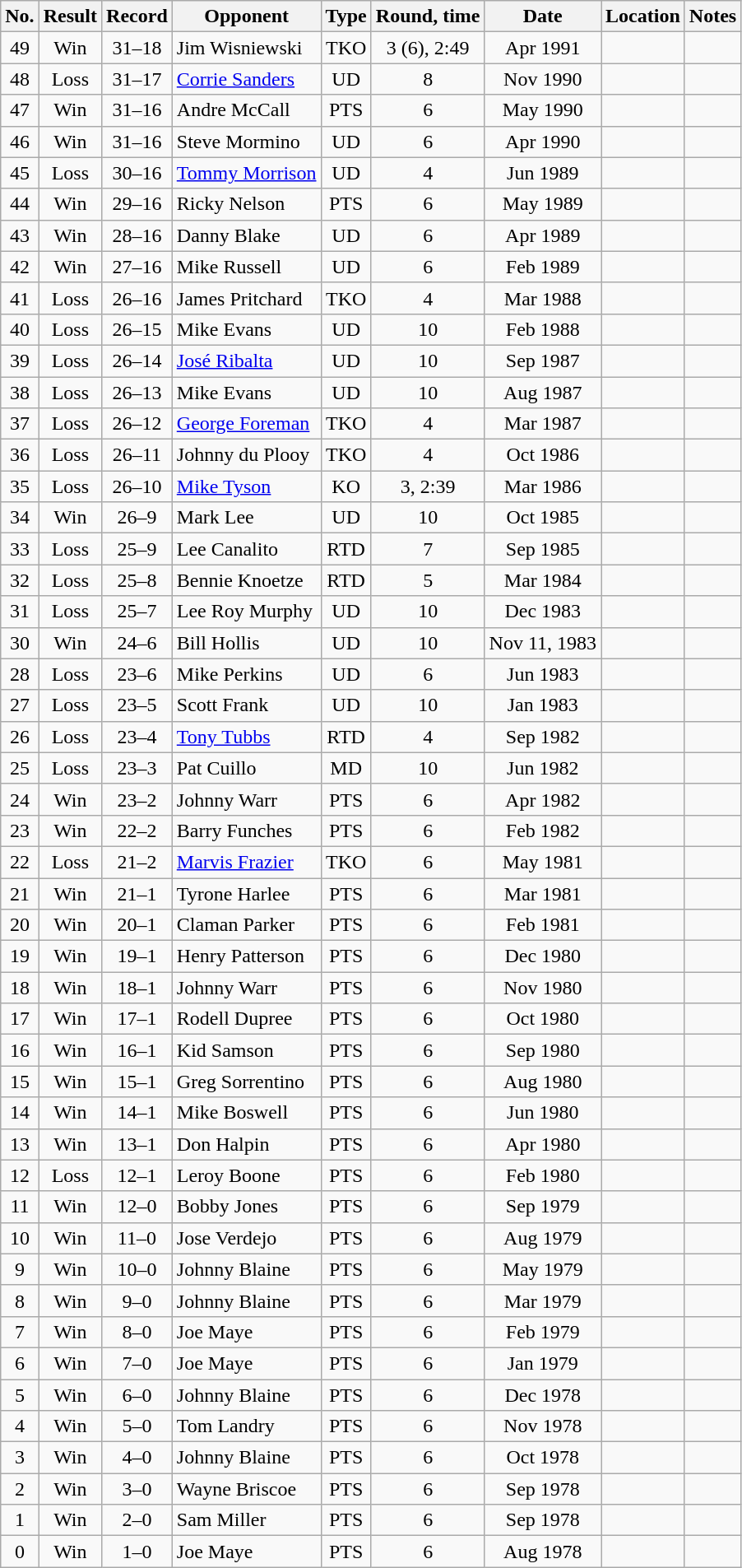<table class="wikitable" style="text-align:center">
<tr>
<th>No.</th>
<th>Result</th>
<th>Record</th>
<th>Opponent</th>
<th>Type</th>
<th>Round, time</th>
<th>Date</th>
<th>Location</th>
<th>Notes</th>
</tr>
<tr>
<td>49</td>
<td>Win</td>
<td>31–18</td>
<td style="text-align:left;">Jim Wisniewski</td>
<td>TKO</td>
<td>3 (6), 2:49</td>
<td>Apr 1991</td>
<td style="text-align:left;"></td>
<td></td>
</tr>
<tr>
<td>48</td>
<td>Loss</td>
<td>31–17</td>
<td style="text-align:left;"><a href='#'>Corrie Sanders</a></td>
<td>UD</td>
<td>8</td>
<td>Nov 1990</td>
<td style="text-align:left;"></td>
<td></td>
</tr>
<tr>
<td>47</td>
<td>Win</td>
<td>31–16</td>
<td style="text-align:left;">Andre McCall</td>
<td>PTS</td>
<td>6</td>
<td>May 1990</td>
<td style="text-align:left;"></td>
<td></td>
</tr>
<tr>
<td>46</td>
<td>Win</td>
<td>31–16</td>
<td style="text-align:left;">Steve Mormino</td>
<td>UD</td>
<td>6</td>
<td>Apr 1990</td>
<td style="text-align:left;"></td>
<td></td>
</tr>
<tr>
<td>45</td>
<td>Loss</td>
<td>30–16</td>
<td style="text-align:left;"><a href='#'>Tommy Morrison</a></td>
<td>UD</td>
<td>4</td>
<td>Jun 1989</td>
<td style="text-align:left;"></td>
<td></td>
</tr>
<tr>
<td>44</td>
<td>Win</td>
<td>29–16</td>
<td style="text-align:left;">Ricky Nelson</td>
<td>PTS</td>
<td>6</td>
<td>May 1989</td>
<td style="text-align:left;"></td>
<td></td>
</tr>
<tr>
<td>43</td>
<td>Win</td>
<td>28–16</td>
<td style="text-align:left;">Danny Blake</td>
<td>UD</td>
<td>6</td>
<td>Apr 1989</td>
<td style="text-align:left;"></td>
<td></td>
</tr>
<tr>
<td>42</td>
<td>Win</td>
<td>27–16</td>
<td style="text-align:left;">Mike Russell</td>
<td>UD</td>
<td>6</td>
<td>Feb 1989</td>
<td style="text-align:left;"></td>
<td></td>
</tr>
<tr>
<td>41</td>
<td>Loss</td>
<td>26–16</td>
<td style="text-align:left;">James Pritchard</td>
<td>TKO</td>
<td>4</td>
<td>Mar 1988</td>
<td style="text-align:left;"></td>
<td></td>
</tr>
<tr>
<td>40</td>
<td>Loss</td>
<td>26–15</td>
<td style="text-align:left;">Mike Evans</td>
<td>UD</td>
<td>10</td>
<td>Feb 1988</td>
<td style="text-align:left;"></td>
<td></td>
</tr>
<tr>
<td>39</td>
<td>Loss</td>
<td>26–14</td>
<td style="text-align:left;"><a href='#'>José Ribalta</a></td>
<td>UD</td>
<td>10</td>
<td>Sep 1987</td>
<td style="text-align:left;"></td>
<td></td>
</tr>
<tr>
<td>38</td>
<td>Loss</td>
<td>26–13</td>
<td style="text-align:left;">Mike Evans</td>
<td>UD</td>
<td>10</td>
<td>Aug 1987</td>
<td style="text-align:left;"></td>
<td></td>
</tr>
<tr>
<td>37</td>
<td>Loss</td>
<td>26–12</td>
<td style="text-align:left;"><a href='#'>George Foreman</a></td>
<td>TKO</td>
<td>4</td>
<td>Mar 1987</td>
<td style="text-align:left;"></td>
<td></td>
</tr>
<tr>
<td>36</td>
<td>Loss</td>
<td>26–11</td>
<td style="text-align:left;">Johnny du Plooy</td>
<td>TKO</td>
<td>4</td>
<td>Oct 1986</td>
<td style="text-align:left;"></td>
<td></td>
</tr>
<tr>
<td>35</td>
<td>Loss</td>
<td>26–10</td>
<td style="text-align:left;"><a href='#'>Mike Tyson</a></td>
<td>KO</td>
<td>3, 2:39</td>
<td>Mar 1986</td>
<td style="text-align:left;"></td>
<td></td>
</tr>
<tr>
<td>34</td>
<td>Win</td>
<td>26–9</td>
<td style="text-align:left;">Mark Lee</td>
<td>UD</td>
<td>10</td>
<td>Oct 1985</td>
<td style="text-align:left;"></td>
<td></td>
</tr>
<tr>
<td>33</td>
<td>Loss</td>
<td>25–9</td>
<td style="text-align:left;">Lee Canalito</td>
<td>RTD</td>
<td>7</td>
<td>Sep 1985</td>
<td style="text-align:left;"></td>
<td></td>
</tr>
<tr>
<td>32</td>
<td>Loss</td>
<td>25–8</td>
<td style="text-align:left;">Bennie Knoetze</td>
<td>RTD</td>
<td>5</td>
<td>Mar 1984</td>
<td style="text-align:left;"></td>
<td></td>
</tr>
<tr>
<td>31</td>
<td>Loss</td>
<td>25–7</td>
<td style="text-align:left;">Lee Roy Murphy</td>
<td>UD</td>
<td>10</td>
<td>Dec 1983</td>
<td style="text-align:left;"></td>
<td></td>
</tr>
<tr>
<td>30</td>
<td>Win</td>
<td>24–6</td>
<td style="text-align:left;">Bill Hollis</td>
<td>UD</td>
<td>10</td>
<td>Nov 11, 1983</td>
<td style="text-align:left;"></td>
<td></td>
</tr>
<tr>
<td>28</td>
<td>Loss</td>
<td>23–6</td>
<td style="text-align:left;">Mike Perkins</td>
<td>UD</td>
<td>6</td>
<td>Jun 1983</td>
<td style="text-align:left;"></td>
<td></td>
</tr>
<tr>
<td>27</td>
<td>Loss</td>
<td>23–5</td>
<td style="text-align:left;">Scott Frank</td>
<td>UD</td>
<td>10</td>
<td>Jan 1983</td>
<td style="text-align:left;"></td>
<td></td>
</tr>
<tr>
<td>26</td>
<td>Loss</td>
<td>23–4</td>
<td style="text-align:left;"><a href='#'>Tony Tubbs</a></td>
<td>RTD</td>
<td>4</td>
<td>Sep 1982</td>
<td style="text-align:left;"></td>
<td></td>
</tr>
<tr>
<td>25</td>
<td>Loss</td>
<td>23–3</td>
<td style="text-align:left;">Pat Cuillo</td>
<td>MD</td>
<td>10</td>
<td>Jun 1982</td>
<td style="text-align:left;"></td>
<td></td>
</tr>
<tr>
<td>24</td>
<td>Win</td>
<td>23–2</td>
<td style="text-align:left;">Johnny Warr</td>
<td>PTS</td>
<td>6</td>
<td>Apr 1982</td>
<td style="text-align:left;"></td>
<td></td>
</tr>
<tr>
<td>23</td>
<td>Win</td>
<td>22–2</td>
<td style="text-align:left;">Barry Funches</td>
<td>PTS</td>
<td>6</td>
<td>Feb 1982</td>
<td style="text-align:left;"></td>
<td></td>
</tr>
<tr>
<td>22</td>
<td>Loss</td>
<td>21–2</td>
<td style="text-align:left;"><a href='#'>Marvis Frazier</a></td>
<td>TKO</td>
<td>6</td>
<td>May 1981</td>
<td style="text-align:left;"></td>
<td></td>
</tr>
<tr>
<td>21</td>
<td>Win</td>
<td>21–1</td>
<td style="text-align:left;">Tyrone Harlee</td>
<td>PTS</td>
<td>6</td>
<td>Mar 1981</td>
<td style="text-align:left;"></td>
<td></td>
</tr>
<tr>
<td>20</td>
<td>Win</td>
<td>20–1</td>
<td style="text-align:left;">Claman Parker</td>
<td>PTS</td>
<td>6</td>
<td>Feb 1981</td>
<td style="text-align:left;"></td>
<td></td>
</tr>
<tr>
<td>19</td>
<td>Win</td>
<td>19–1</td>
<td style="text-align:left;">Henry Patterson</td>
<td>PTS</td>
<td>6</td>
<td>Dec 1980</td>
<td style="text-align:left;"></td>
<td></td>
</tr>
<tr>
<td>18</td>
<td>Win</td>
<td>18–1</td>
<td style="text-align:left;">Johnny Warr</td>
<td>PTS</td>
<td>6</td>
<td>Nov 1980</td>
<td style="text-align:left;"></td>
<td></td>
</tr>
<tr>
<td>17</td>
<td>Win</td>
<td>17–1</td>
<td style="text-align:left;">Rodell Dupree</td>
<td>PTS</td>
<td>6</td>
<td>Oct 1980</td>
<td style="text-align:left;"></td>
<td></td>
</tr>
<tr>
<td>16</td>
<td>Win</td>
<td>16–1</td>
<td style="text-align:left;">Kid Samson</td>
<td>PTS</td>
<td>6</td>
<td>Sep 1980</td>
<td style="text-align:left;"></td>
<td></td>
</tr>
<tr>
<td>15</td>
<td>Win</td>
<td>15–1</td>
<td style="text-align:left;">Greg Sorrentino</td>
<td>PTS</td>
<td>6</td>
<td>Aug 1980</td>
<td style="text-align:left;"></td>
<td></td>
</tr>
<tr>
<td>14</td>
<td>Win</td>
<td>14–1</td>
<td style="text-align:left;">Mike Boswell</td>
<td>PTS</td>
<td>6</td>
<td>Jun 1980</td>
<td style="text-align:left;"></td>
<td></td>
</tr>
<tr>
<td>13</td>
<td>Win</td>
<td>13–1</td>
<td style="text-align:left;">Don Halpin</td>
<td>PTS</td>
<td>6</td>
<td>Apr 1980</td>
<td style="text-align:left;"></td>
<td></td>
</tr>
<tr>
<td>12</td>
<td>Loss</td>
<td>12–1</td>
<td style="text-align:left;">Leroy Boone</td>
<td>PTS</td>
<td>6</td>
<td>Feb 1980</td>
<td style="text-align:left;"></td>
<td></td>
</tr>
<tr>
<td>11</td>
<td>Win</td>
<td>12–0</td>
<td style="text-align:left;">Bobby Jones</td>
<td>PTS</td>
<td>6</td>
<td>Sep 1979</td>
<td style="text-align:left;"></td>
<td></td>
</tr>
<tr>
<td>10</td>
<td>Win</td>
<td>11–0</td>
<td style="text-align:left;">Jose Verdejo</td>
<td>PTS</td>
<td>6</td>
<td>Aug 1979</td>
<td style="text-align:left;"></td>
<td></td>
</tr>
<tr>
<td>9</td>
<td>Win</td>
<td>10–0</td>
<td style="text-align:left;">Johnny Blaine</td>
<td>PTS</td>
<td>6</td>
<td>May 1979</td>
<td style="text-align:left;"></td>
<td></td>
</tr>
<tr>
<td>8</td>
<td>Win</td>
<td>9–0</td>
<td style="text-align:left;">Johnny Blaine</td>
<td>PTS</td>
<td>6</td>
<td>Mar 1979</td>
<td style="text-align:left;"></td>
<td></td>
</tr>
<tr>
<td>7</td>
<td>Win</td>
<td>8–0</td>
<td style="text-align:left;">Joe Maye</td>
<td>PTS</td>
<td>6</td>
<td>Feb 1979</td>
<td style="text-align:left;"></td>
<td></td>
</tr>
<tr>
<td>6</td>
<td>Win</td>
<td>7–0</td>
<td style="text-align:left;">Joe Maye</td>
<td>PTS</td>
<td>6</td>
<td>Jan 1979</td>
<td style="text-align:left;"></td>
<td></td>
</tr>
<tr>
<td>5</td>
<td>Win</td>
<td>6–0</td>
<td style="text-align:left;">Johnny Blaine</td>
<td>PTS</td>
<td>6</td>
<td>Dec 1978</td>
<td style="text-align:left;"></td>
<td></td>
</tr>
<tr>
<td>4</td>
<td>Win</td>
<td>5–0</td>
<td style="text-align:left;">Tom Landry</td>
<td>PTS</td>
<td>6</td>
<td>Nov 1978</td>
<td style="text-align:left;"></td>
<td></td>
</tr>
<tr>
<td>3</td>
<td>Win</td>
<td>4–0</td>
<td style="text-align:left;">Johnny Blaine</td>
<td>PTS</td>
<td>6</td>
<td>Oct 1978</td>
<td style="text-align:left;"></td>
<td></td>
</tr>
<tr>
<td>2</td>
<td>Win</td>
<td>3–0</td>
<td style="text-align:left;">Wayne Briscoe</td>
<td>PTS</td>
<td>6</td>
<td>Sep 1978</td>
<td style="text-align:left;"></td>
<td></td>
</tr>
<tr>
<td>1</td>
<td>Win</td>
<td>2–0</td>
<td style="text-align:left;">Sam Miller</td>
<td>PTS</td>
<td>6</td>
<td>Sep 1978</td>
<td style="text-align:left;"></td>
<td></td>
</tr>
<tr>
<td>0</td>
<td>Win</td>
<td>1–0</td>
<td style="text-align:left;">Joe Maye</td>
<td>PTS</td>
<td>6</td>
<td>Aug 1978</td>
<td style="text-align:left;"></td>
<td></td>
</tr>
</table>
